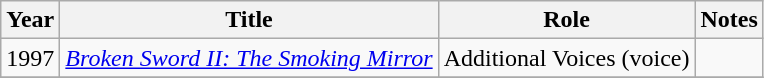<table class="wikitable sortable">
<tr>
<th>Year</th>
<th>Title</th>
<th>Role</th>
<th>Notes</th>
</tr>
<tr>
<td>1997</td>
<td><em><a href='#'>Broken Sword II: The Smoking Mirror</a></em></td>
<td>Additional Voices (voice)</td>
<td></td>
</tr>
<tr>
</tr>
</table>
